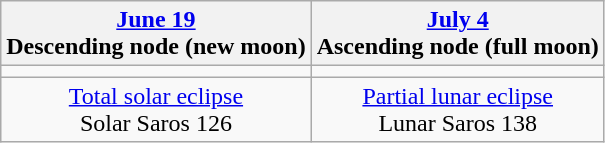<table class="wikitable">
<tr>
<th><a href='#'>June 19</a><br>Descending node (new moon)</th>
<th><a href='#'>July 4</a><br>Ascending node (full moon)</th>
</tr>
<tr>
<td></td>
<td></td>
</tr>
<tr align=center>
<td><a href='#'>Total solar eclipse</a><br>Solar Saros 126</td>
<td><a href='#'>Partial lunar eclipse</a><br>Lunar Saros 138</td>
</tr>
</table>
